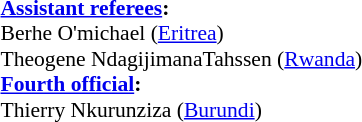<table width=50% style="font-size: 90%">
<tr>
<td><br><strong><a href='#'>Assistant referees</a>:</strong>
<br>Berhe O'michael (<a href='#'>Eritrea</a>)
<br>Theogene NdagijimanaTahssen (<a href='#'>Rwanda</a>)
<br><strong><a href='#'>Fourth official</a>:</strong>
<br>Thierry Nkurunziza (<a href='#'>Burundi</a>)</td>
</tr>
</table>
